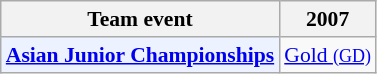<table class="wikitable" style="font-size: 90%; text-align:center">
<tr>
<th>Team event</th>
<th>2007</th>
</tr>
<tr>
<td bgcolor="#ECF2FF"; align="left"><strong><a href='#'>Asian Junior Championships</a></strong></td>
<td> <a href='#'>Gold <small>(GD)</small></a></td>
</tr>
</table>
